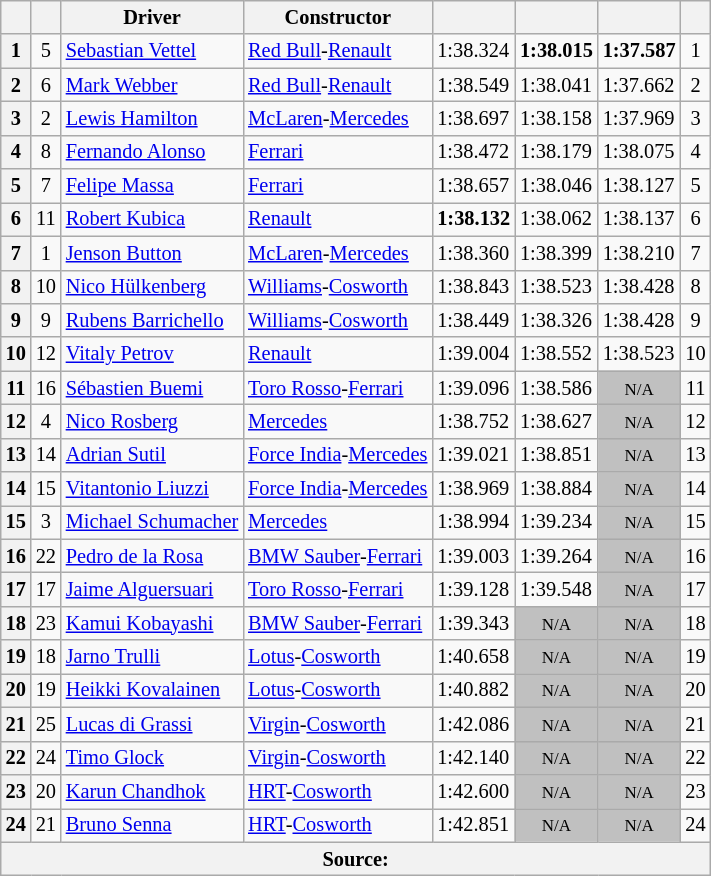<table class="wikitable sortable" style="font-size: 85%">
<tr>
<th scope="col"></th>
<th scope="col"></th>
<th scope="col">Driver</th>
<th scope="col">Constructor</th>
<th scope="col"></th>
<th scope="col"></th>
<th scope="col"></th>
<th scope="col"></th>
</tr>
<tr>
<th scope="row">1</th>
<td align="center">5</td>
<td data-sort-value="VET"> <a href='#'>Sebastian Vettel</a></td>
<td><a href='#'>Red Bull</a>-<a href='#'>Renault</a></td>
<td>1:38.324</td>
<td><strong>1:38.015</strong></td>
<td><strong>1:37.587</strong></td>
<td align="center">1</td>
</tr>
<tr>
<th scope="row">2</th>
<td align="center">6</td>
<td data-sort-value="WEB"> <a href='#'>Mark Webber</a></td>
<td><a href='#'>Red Bull</a>-<a href='#'>Renault</a></td>
<td>1:38.549</td>
<td>1:38.041</td>
<td>1:37.662</td>
<td align="center">2</td>
</tr>
<tr>
<th scope="row">3</th>
<td align="center">2</td>
<td data-sort-value="HAM"> <a href='#'>Lewis Hamilton</a></td>
<td><a href='#'>McLaren</a>-<a href='#'>Mercedes</a></td>
<td>1:38.697</td>
<td>1:38.158</td>
<td>1:37.969</td>
<td align="center">3</td>
</tr>
<tr>
<th scope="row">4</th>
<td align="center">8</td>
<td data-sort-value="ALO"> <a href='#'>Fernando Alonso</a></td>
<td><a href='#'>Ferrari</a></td>
<td>1:38.472</td>
<td>1:38.179</td>
<td>1:38.075</td>
<td align="center">4</td>
</tr>
<tr>
<th scope="row">5</th>
<td align="center">7</td>
<td data-sort-value="MAS"> <a href='#'>Felipe Massa</a></td>
<td><a href='#'>Ferrari</a></td>
<td>1:38.657</td>
<td>1:38.046</td>
<td>1:38.127</td>
<td align="center">5</td>
</tr>
<tr>
<th scope="row">6</th>
<td align="center">11</td>
<td data-sort-value="KUB"> <a href='#'>Robert Kubica</a></td>
<td><a href='#'>Renault</a></td>
<td><strong>1:38.132</strong></td>
<td>1:38.062</td>
<td>1:38.137</td>
<td align="center">6</td>
</tr>
<tr>
<th scope="row">7</th>
<td align="center">1</td>
<td data-sort-value="BUT"> <a href='#'>Jenson Button</a></td>
<td><a href='#'>McLaren</a>-<a href='#'>Mercedes</a></td>
<td>1:38.360</td>
<td>1:38.399</td>
<td>1:38.210</td>
<td align="center">7</td>
</tr>
<tr>
<th scope="row">8</th>
<td align="center">10</td>
<td data-sort-value="HUL"> <a href='#'>Nico Hülkenberg</a></td>
<td><a href='#'>Williams</a>-<a href='#'>Cosworth</a></td>
<td>1:38.843</td>
<td>1:38.523</td>
<td>1:38.428</td>
<td align="center">8</td>
</tr>
<tr>
<th scope="row">9</th>
<td align="center">9</td>
<td data-sort-value="BAR"> <a href='#'>Rubens Barrichello</a></td>
<td><a href='#'>Williams</a>-<a href='#'>Cosworth</a></td>
<td>1:38.449</td>
<td>1:38.326</td>
<td>1:38.428</td>
<td align="center">9</td>
</tr>
<tr>
<th scope="row">10</th>
<td align="center">12</td>
<td data-sort-value="PET"> <a href='#'>Vitaly Petrov</a></td>
<td><a href='#'>Renault</a></td>
<td>1:39.004</td>
<td>1:38.552</td>
<td>1:38.523</td>
<td align="center">10</td>
</tr>
<tr>
<th scope="row">11</th>
<td align="center">16</td>
<td data-sort-value="BUE"> <a href='#'>Sébastien Buemi</a></td>
<td><a href='#'>Toro Rosso</a>-<a href='#'>Ferrari</a></td>
<td>1:39.096</td>
<td>1:38.586</td>
<td style="background: silver" align="center" data-sort-value="11"><small>N/A</small></td>
<td align="center">11</td>
</tr>
<tr>
<th scope="row">12</th>
<td align="center">4</td>
<td data-sort-value="ROS"> <a href='#'>Nico Rosberg</a></td>
<td><a href='#'>Mercedes</a></td>
<td>1:38.752</td>
<td>1:38.627</td>
<td style="background: silver" align="center" data-sort-value="12"><small>N/A</small></td>
<td align="center">12</td>
</tr>
<tr>
<th scope="row">13</th>
<td align="center">14</td>
<td data-sort-value="SUT"> <a href='#'>Adrian Sutil</a></td>
<td><a href='#'>Force India</a>-<a href='#'>Mercedes</a></td>
<td>1:39.021</td>
<td>1:38.851</td>
<td style="background: silver" align="center" data-sort-value="13"><small>N/A</small></td>
<td align="center">13</td>
</tr>
<tr>
<th scope="row">14</th>
<td align="center">15</td>
<td data-sort-value="LIU"> <a href='#'>Vitantonio Liuzzi</a></td>
<td><a href='#'>Force India</a>-<a href='#'>Mercedes</a></td>
<td>1:38.969</td>
<td>1:38.884</td>
<td style="background: silver" align="center" data-sort-value="14"><small>N/A</small></td>
<td align="center">14</td>
</tr>
<tr>
<th scope="row">15</th>
<td align="center">3</td>
<td data-sort-value="SCH"> <a href='#'>Michael Schumacher</a></td>
<td><a href='#'>Mercedes</a></td>
<td>1:38.994</td>
<td>1:39.234</td>
<td style="background: silver" align="center" data-sort-value="15"><small>N/A</small></td>
<td align="center">15</td>
</tr>
<tr>
<th scope="row">16</th>
<td align="center">22</td>
<td data-sort-value="DEL"> <a href='#'>Pedro de la Rosa</a></td>
<td><a href='#'>BMW Sauber</a>-<a href='#'>Ferrari</a></td>
<td>1:39.003</td>
<td>1:39.264</td>
<td style="background: silver" align="center" data-sort-value="16"><small>N/A</small></td>
<td align="center">16</td>
</tr>
<tr>
<th scope="row">17</th>
<td align="center">17</td>
<td data-sort-value="ALG"> <a href='#'>Jaime Alguersuari</a></td>
<td><a href='#'>Toro Rosso</a>-<a href='#'>Ferrari</a></td>
<td>1:39.128</td>
<td>1:39.548</td>
<td style="background: silver" align="center" data-sort-value="17"><small>N/A</small></td>
<td align="center">17</td>
</tr>
<tr>
<th scope="row">18</th>
<td align="center">23</td>
<td data-sort-value="KOB"> <a href='#'>Kamui Kobayashi</a></td>
<td><a href='#'>BMW Sauber</a>-<a href='#'>Ferrari</a></td>
<td>1:39.343</td>
<td style="background: silver" align="center" data-sort-value="18"><small>N/A</small></td>
<td style="background: silver" align="center" data-sort-value="18"><small>N/A</small></td>
<td align="center">18</td>
</tr>
<tr>
<th scope="row">19</th>
<td align="center">18</td>
<td data-sort-value="TRU"> <a href='#'>Jarno Trulli</a></td>
<td><a href='#'>Lotus</a>-<a href='#'>Cosworth</a></td>
<td>1:40.658</td>
<td style="background: silver" align="center" data-sort-value="19"><small>N/A</small></td>
<td style="background: silver" align="center" data-sort-value="19"><small>N/A</small></td>
<td align="center">19</td>
</tr>
<tr>
<th scope="row">20</th>
<td align="center">19</td>
<td data-sort-value="KOV"> <a href='#'>Heikki Kovalainen</a></td>
<td><a href='#'>Lotus</a>-<a href='#'>Cosworth</a></td>
<td>1:40.882</td>
<td style="background: silver" align="center" data-sort-value="20"><small>N/A</small></td>
<td style="background: silver" align="center" data-sort-value="20"><small>N/A</small></td>
<td align="center">20</td>
</tr>
<tr>
<th scope="row">21</th>
<td align="center">25</td>
<td data-sort-value="DIG"> <a href='#'>Lucas di Grassi</a></td>
<td><a href='#'>Virgin</a>-<a href='#'>Cosworth</a></td>
<td>1:42.086</td>
<td style="background: silver" align="center" data-sort-value="21"><small>N/A</small></td>
<td style="background: silver" align="center" data-sort-value="21"><small>N/A</small></td>
<td align="center">21</td>
</tr>
<tr>
<th scope="row">22</th>
<td align="center">24</td>
<td data-sort-value="GLO"> <a href='#'>Timo Glock</a></td>
<td><a href='#'>Virgin</a>-<a href='#'>Cosworth</a></td>
<td>1:42.140</td>
<td style="background: silver" align="center" data-sort-value="22"><small>N/A</small></td>
<td style="background: silver" align="center" data-sort-value="22"><small>N/A</small></td>
<td align="center">22</td>
</tr>
<tr>
<th scope="row">23</th>
<td align="center">20</td>
<td data-sort-value="CHA"> <a href='#'>Karun Chandhok</a></td>
<td><a href='#'>HRT</a>-<a href='#'>Cosworth</a></td>
<td>1:42.600</td>
<td style="background: silver" align="center" data-sort-value="23"><small>N/A</small></td>
<td style="background: silver" align="center" data-sort-value="23"><small>N/A</small></td>
<td align="center">23</td>
</tr>
<tr>
<th scope="row">24</th>
<td align="center">21</td>
<td data-sort-value="SEN"> <a href='#'>Bruno Senna</a></td>
<td><a href='#'>HRT</a>-<a href='#'>Cosworth</a></td>
<td>1:42.851</td>
<td style="background: silver" align="center" data-sort-value="24"><small>N/A</small></td>
<td style="background: silver" align="center" data-sort-value="24"><small>N/A</small></td>
<td align="center">24</td>
</tr>
<tr class="sortbottom">
<th colspan="8" align="center">Source:</th>
</tr>
</table>
